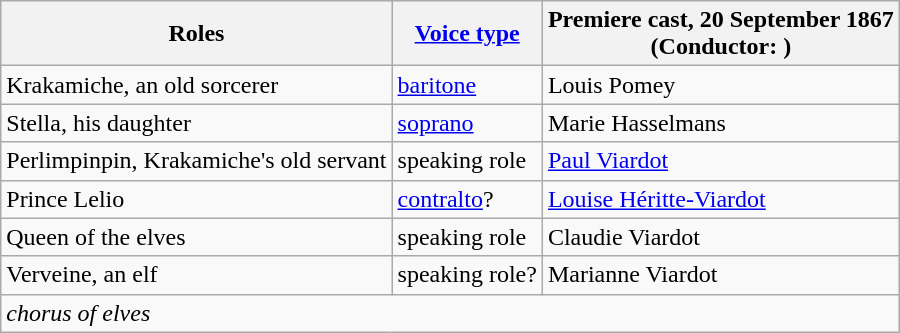<table class="wikitable">
<tr>
<th>Roles</th>
<th><a href='#'>Voice type</a></th>
<th>Premiere cast, 20 September 1867<br>(Conductor: )</th>
</tr>
<tr>
<td>Krakamiche, an old sorcerer</td>
<td><a href='#'>baritone</a></td>
<td>Louis Pomey</td>
</tr>
<tr>
<td>Stella, his daughter</td>
<td><a href='#'>soprano</a></td>
<td>Marie Hasselmans</td>
</tr>
<tr>
<td>Perlimpinpin, Krakamiche's old servant</td>
<td>speaking role</td>
<td><a href='#'>Paul Viardot</a></td>
</tr>
<tr>
<td>Prince Lelio</td>
<td><a href='#'>contralto</a>?</td>
<td><a href='#'>Louise Héritte-Viardot</a></td>
</tr>
<tr>
<td>Queen of the elves</td>
<td>speaking role</td>
<td>Claudie Viardot</td>
</tr>
<tr>
<td>Verveine, an elf</td>
<td>speaking role?</td>
<td>Marianne Viardot</td>
</tr>
<tr>
<td colspan="3"><em>chorus of elves</em></td>
</tr>
</table>
